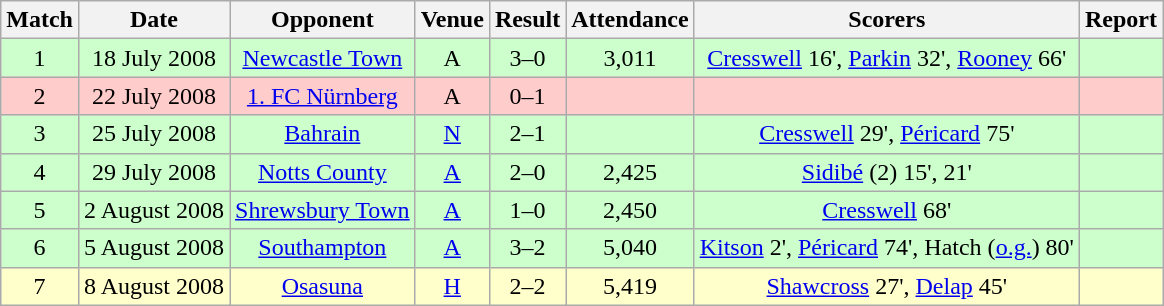<table class="wikitable" style="font-size:100%; text-align:center">
<tr>
<th>Match</th>
<th>Date</th>
<th>Opponent</th>
<th>Venue</th>
<th>Result</th>
<th>Attendance</th>
<th>Scorers</th>
<th>Report</th>
</tr>
<tr style="background: #CCFFCC;">
<td>1</td>
<td>18 July 2008</td>
<td><a href='#'>Newcastle Town</a></td>
<td>A</td>
<td>3–0</td>
<td>3,011</td>
<td><a href='#'>Cresswell</a> 16', <a href='#'>Parkin</a> 32', <a href='#'>Rooney</a> 66'</td>
<td></td>
</tr>
<tr style="background: #FFCCCC;">
<td>2</td>
<td>22 July 2008</td>
<td><a href='#'>1. FC Nürnberg</a></td>
<td>A</td>
<td>0–1</td>
<td></td>
<td></td>
<td></td>
</tr>
<tr style="background: #CCFFCC;">
<td>3</td>
<td>25 July 2008</td>
<td><a href='#'>Bahrain</a></td>
<td><a href='#'>N</a></td>
<td>2–1</td>
<td></td>
<td><a href='#'>Cresswell</a> 29', <a href='#'>Péricard</a> 75'</td>
<td></td>
</tr>
<tr style="background: #CCFFCC;">
<td>4</td>
<td>29 July 2008</td>
<td><a href='#'>Notts County</a></td>
<td><a href='#'>A</a></td>
<td>2–0</td>
<td>2,425</td>
<td><a href='#'>Sidibé</a> (2) 15', 21'</td>
<td></td>
</tr>
<tr style="background: #CCFFCC;">
<td>5</td>
<td>2 August 2008</td>
<td><a href='#'>Shrewsbury Town</a></td>
<td><a href='#'>A</a></td>
<td>1–0</td>
<td>2,450</td>
<td><a href='#'>Cresswell</a> 68'</td>
<td></td>
</tr>
<tr style="background: #CCFFCC;">
<td>6</td>
<td>5 August 2008</td>
<td><a href='#'>Southampton</a></td>
<td><a href='#'>A</a></td>
<td>3–2</td>
<td>5,040</td>
<td><a href='#'>Kitson</a> 2', <a href='#'>Péricard</a> 74', Hatch (<a href='#'>o.g.</a>) 80'</td>
<td></td>
</tr>
<tr style="background: #FFFFCC;">
<td>7</td>
<td>8 August 2008</td>
<td><a href='#'>Osasuna</a></td>
<td><a href='#'>H</a></td>
<td>2–2</td>
<td>5,419</td>
<td><a href='#'>Shawcross</a> 27', <a href='#'>Delap</a> 45'</td>
<td></td>
</tr>
</table>
